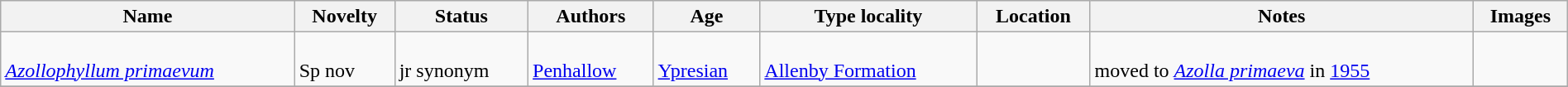<table class="wikitable sortable" align="center" width="100%">
<tr>
<th>Name</th>
<th>Novelty</th>
<th>Status</th>
<th>Authors</th>
<th>Age</th>
<th>Type locality</th>
<th>Location</th>
<th>Notes</th>
<th>Images</th>
</tr>
<tr>
<td><br><em><a href='#'>Azollophyllum primaevum</a></em></td>
<td><br>Sp nov</td>
<td><br>jr synonym</td>
<td><br><a href='#'>Penhallow</a></td>
<td><br><a href='#'>Ypresian</a></td>
<td><br><a href='#'>Allenby Formation</a></td>
<td><br></td>
<td><br>moved to <em><a href='#'>Azolla primaeva</a></em> in <a href='#'>1955</a></td>
<td><br></td>
</tr>
<tr>
</tr>
</table>
